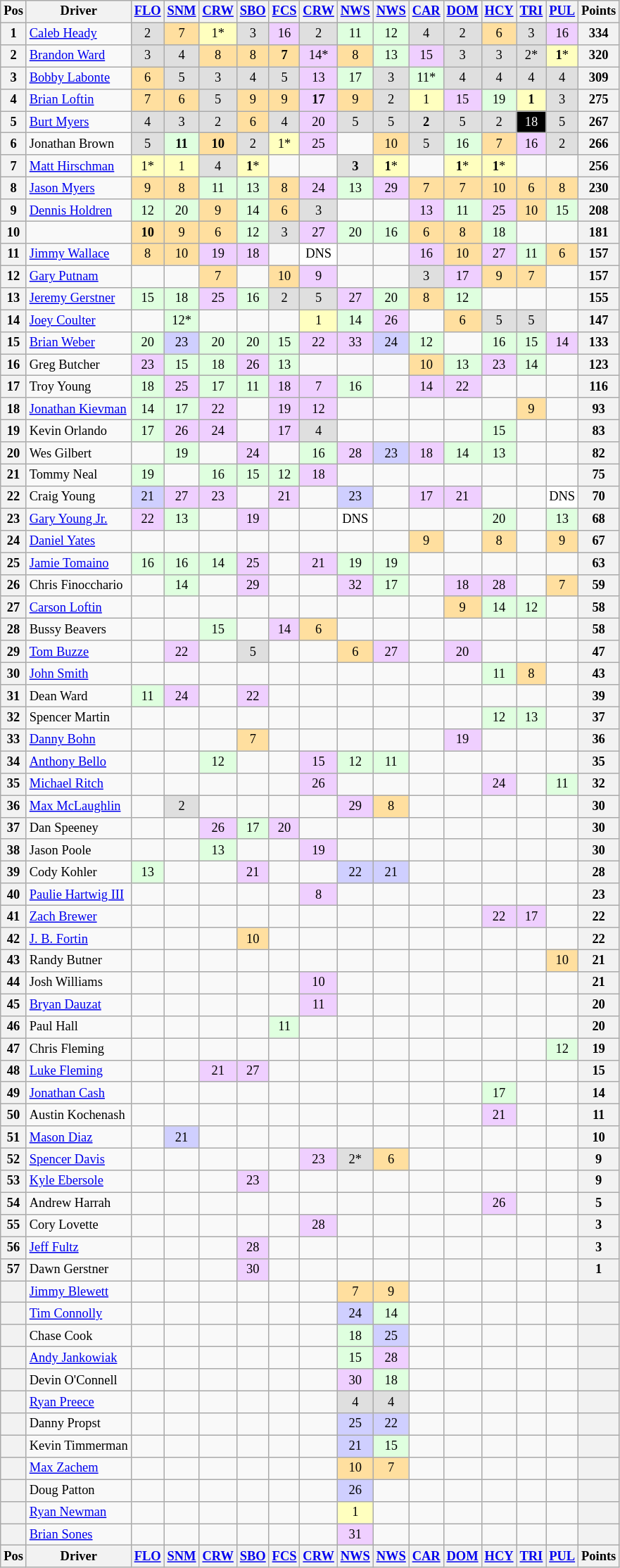<table class="wikitable" style="font-size:77%; text-align:center;">
<tr valign="center">
<th valign="middle">Pos</th>
<th valign="middle">Driver</th>
<th><a href='#'>FLO</a></th>
<th><a href='#'>SNM</a></th>
<th><a href='#'>CRW</a></th>
<th><a href='#'>SBO</a></th>
<th><a href='#'>FCS</a></th>
<th><a href='#'>CRW</a></th>
<th><a href='#'>NWS</a></th>
<th><a href='#'>NWS</a></th>
<th><a href='#'>CAR</a></th>
<th><a href='#'>DOM</a></th>
<th><a href='#'>HCY</a></th>
<th><a href='#'>TRI</a></th>
<th><a href='#'>PUL</a></th>
<th valign="middle">Points</th>
</tr>
<tr>
<th>1</th>
<td align="left"><a href='#'>Caleb Heady</a></td>
<td style="background:#DFDFDF;">2</td>
<td style="background:#FFDF9F;">7</td>
<td style="background:#FFFFBF;">1*</td>
<td style="background:#DFDFDF;">3</td>
<td style="background:#EFCFFF;">16</td>
<td style="background:#DFDFDF;">2</td>
<td style="background:#DFFFDF;">11</td>
<td style="background:#DFFFDF;">12</td>
<td style="background:#DFDFDF;">4</td>
<td style="background:#DFDFDF;">2</td>
<td style="background:#FFDF9F;">6</td>
<td style="background:#DFDFDF;">3</td>
<td style="background:#EFCFFF;">16</td>
<th>334</th>
</tr>
<tr>
<th>2</th>
<td align="left"><a href='#'>Brandon Ward</a></td>
<td style="background:#DFDFDF;">3</td>
<td style="background:#DFDFDF;">4</td>
<td style="background:#FFDF9F;">8</td>
<td style="background:#FFDF9F;">8</td>
<td style="background:#FFDF9F;"><strong>7</strong></td>
<td style="background:#EFCFFF;">14*</td>
<td style="background:#FFDF9F;">8</td>
<td style="background:#DFFFDF;">13</td>
<td style="background:#EFCFFF;">15</td>
<td style="background:#DFDFDF;">3</td>
<td style="background:#DFDFDF;">3</td>
<td style="background:#DFDFDF;">2*</td>
<td style="background:#FFFFBF;"><strong>1</strong>*</td>
<th>320</th>
</tr>
<tr>
<th>3</th>
<td align="left"><a href='#'>Bobby Labonte</a></td>
<td style="background:#FFDF9F;">6</td>
<td style="background:#DFDFDF;">5</td>
<td style="background:#DFDFDF;">3</td>
<td style="background:#DFDFDF;">4</td>
<td style="background:#DFDFDF;">5</td>
<td style="background:#EFCFFF;">13</td>
<td style="background:#DFFFDF;">17</td>
<td style="background:#DFDFDF;">3</td>
<td style="background:#DFFFDF;">11*</td>
<td style="background:#DFDFDF;">4</td>
<td style="background:#DFDFDF;">4</td>
<td style="background:#DFDFDF;">4</td>
<td style="background:#DFDFDF;">4</td>
<th>309</th>
</tr>
<tr>
<th>4</th>
<td align="left"><a href='#'>Brian Loftin</a></td>
<td style="background:#FFDF9F;">7</td>
<td style="background:#FFDF9F;">6</td>
<td style="background:#DFDFDF;">5</td>
<td style="background:#FFDF9F;">9</td>
<td style="background:#FFDF9F;">9</td>
<td style="background:#EFCFFF;"><strong>17</strong></td>
<td style="background:#FFDF9F;">9</td>
<td style="background:#DFDFDF;">2</td>
<td style="background:#FFFFBF;">1</td>
<td style="background:#EFCFFF;">15</td>
<td style="background:#DFFFDF;">19</td>
<td style="background:#FFFFBF;"><strong>1</strong></td>
<td style="background:#DFDFDF;">3</td>
<th>275</th>
</tr>
<tr>
<th>5</th>
<td align="left"><a href='#'>Burt Myers</a></td>
<td style="background:#DFDFDF;">4</td>
<td style="background:#DFDFDF;">3</td>
<td style="background:#DFDFDF;">2</td>
<td style="background:#FFDF9F;">6</td>
<td style="background:#DFDFDF;">4</td>
<td style="background:#EFCFFF;">20</td>
<td style="background:#DFDFDF;">5</td>
<td style="background:#DFDFDF;">5</td>
<td style="background:#DFDFDF;"><strong>2</strong></td>
<td style="background:#DFDFDF;">5</td>
<td style="background:#DFDFDF;">2</td>
<td style="background:#000000; color:white;">18</td>
<td style="background:#DFDFDF;">5</td>
<th>267</th>
</tr>
<tr>
<th>6</th>
<td align="left">Jonathan Brown</td>
<td style="background:#DFDFDF;">5</td>
<td style="background:#DFFFDF;"><strong>11</strong></td>
<td style="background:#FFDF9F;"><strong>10</strong></td>
<td style="background:#DFDFDF;">2</td>
<td style="background:#FFFFBF;">1*</td>
<td style="background:#EFCFFF;">25</td>
<td></td>
<td style="background:#FFDF9F;">10</td>
<td style="background:#DFDFDF;">5</td>
<td style="background:#DFFFDF;">16</td>
<td style="background:#FFDF9F;">7</td>
<td style="background:#EFCFFF;">16</td>
<td style="background:#DFDFDF;">2</td>
<th>266</th>
</tr>
<tr>
<th>7</th>
<td align="left"><a href='#'>Matt Hirschman</a></td>
<td style="background:#FFFFBF;">1*</td>
<td style="background:#FFFFBF;">1</td>
<td style="background:#DFDFDF;">4</td>
<td style="background:#FFFFBF;"><strong>1</strong>*</td>
<td></td>
<td></td>
<td style="background:#DFDFDF;"><strong>3</strong></td>
<td style="background:#FFFFBF;"><strong>1</strong>*</td>
<td></td>
<td style="background:#FFFFBF;"><strong>1</strong>*</td>
<td style="background:#FFFFBF;"><strong>1</strong>*</td>
<td></td>
<td></td>
<th>256</th>
</tr>
<tr>
<th>8</th>
<td align="left"><a href='#'>Jason Myers</a></td>
<td style="background:#FFDF9F;">9</td>
<td style="background:#FFDF9F;">8</td>
<td style="background:#DFFFDF;">11</td>
<td style="background:#DFFFDF;">13</td>
<td style="background:#FFDF9F;">8</td>
<td style="background:#EFCFFF;">24</td>
<td style="background:#DFFFDF;">13</td>
<td style="background:#EFCFFF;">29</td>
<td style="background:#FFDF9F;">7</td>
<td style="background:#FFDF9F;">7</td>
<td style="background:#FFDF9F;">10</td>
<td style="background:#FFDF9F;">6</td>
<td style="background:#FFDF9F;">8</td>
<th>230</th>
</tr>
<tr>
<th>9</th>
<td align="left"><a href='#'>Dennis Holdren</a></td>
<td style="background:#DFFFDF;">12</td>
<td style="background:#DFFFDF;">20</td>
<td style="background:#FFDF9F;">9</td>
<td style="background:#DFFFDF;">14</td>
<td style="background:#FFDF9F;">6</td>
<td style="background:#DFDFDF;">3</td>
<td></td>
<td></td>
<td style="background:#EFCFFF;">13</td>
<td style="background:#DFFFDF;">11</td>
<td style="background:#EFCFFF;">25</td>
<td style="background:#FFDF9F;">10</td>
<td style="background:#DFFFDF;">15</td>
<th>208</th>
</tr>
<tr>
<th>10</th>
<td align="left"></td>
<td style="background:#FFDF9F;"><strong>10</strong></td>
<td style="background:#FFDF9F;">9</td>
<td style="background:#FFDF9F;">6</td>
<td style="background:#DFFFDF;">12</td>
<td style="background:#DFDFDF;">3</td>
<td style="background:#EFCFFF;">27</td>
<td style="background:#DFFFDF;">20</td>
<td style="background:#DFFFDF;">16</td>
<td style="background:#FFDF9F;">6</td>
<td style="background:#FFDF9F;">8</td>
<td style="background:#DFFFDF;">18</td>
<td></td>
<td></td>
<th>181</th>
</tr>
<tr>
<th>11</th>
<td align="left"><a href='#'>Jimmy Wallace</a></td>
<td style="background:#FFDF9F;">8</td>
<td style="background:#FFDF9F;">10</td>
<td style="background:#EFCFFF;">19</td>
<td style="background:#EFCFFF;">18</td>
<td></td>
<td style="background:#FFFFFF;">DNS</td>
<td></td>
<td></td>
<td style="background:#EFCFFF;">16</td>
<td style="background:#FFDF9F;">10</td>
<td style="background:#EFCFFF;">27</td>
<td style="background:#DFFFDF;">11</td>
<td style="background:#FFDF9F;">6</td>
<th>157</th>
</tr>
<tr>
<th>12</th>
<td align="left"><a href='#'>Gary Putnam</a></td>
<td></td>
<td></td>
<td style="background:#FFDF9F;">7</td>
<td></td>
<td style="background:#FFDF9F;">10</td>
<td style="background:#EFCFFF;">9</td>
<td></td>
<td></td>
<td style="background:#DFDFDF;">3</td>
<td style="background:#EFCFFF;">17</td>
<td style="background:#FFDF9F;">9</td>
<td style="background:#FFDF9F;">7</td>
<td></td>
<th>157</th>
</tr>
<tr>
<th>13</th>
<td align="left"><a href='#'>Jeremy Gerstner</a></td>
<td style="background:#DFFFDF;">15</td>
<td style="background:#DFFFDF;">18</td>
<td style="background:#EFCFFF;">25</td>
<td style="background:#DFFFDF;">16</td>
<td style="background:#DFDFDF;">2</td>
<td style="background:#DFDFDF;">5</td>
<td style="background:#EFCFFF;">27</td>
<td style="background:#DFFFDF;">20</td>
<td style="background:#FFDF9F;">8</td>
<td style="background:#DFFFDF;">12</td>
<td></td>
<td></td>
<td></td>
<th>155</th>
</tr>
<tr>
<th>14</th>
<td align="left"><a href='#'>Joey Coulter</a></td>
<td></td>
<td style="background:#DFFFDF;">12*</td>
<td></td>
<td></td>
<td></td>
<td style="background:#FFFFBF;">1</td>
<td style="background:#DFFFDF;">14</td>
<td style="background:#EFCFFF;">26</td>
<td></td>
<td style="background:#FFDF9F;">6</td>
<td style="background:#DFDFDF;">5</td>
<td style="background:#DFDFDF;">5</td>
<td></td>
<th>147</th>
</tr>
<tr>
<th>15</th>
<td align="left"><a href='#'>Brian Weber</a></td>
<td style="background:#DFFFDF;">20</td>
<td style="background:#CFCFFF;">23</td>
<td style="background:#DFFFDF;">20</td>
<td style="background:#DFFFDF;">20</td>
<td style="background:#DFFFDF;">15</td>
<td style="background:#EFCFFF;">22</td>
<td style="background:#EFCFFF;">33</td>
<td style="background:#CFCFFF;">24</td>
<td style="background:#DFFFDF;">12</td>
<td></td>
<td style="background:#DFFFDF;">16</td>
<td style="background:#DFFFDF;">15</td>
<td style="background:#EFCFFF;">14</td>
<th>133</th>
</tr>
<tr>
<th>16</th>
<td align="left">Greg Butcher</td>
<td style="background:#EFCFFF;">23</td>
<td style="background:#DFFFDF;">15</td>
<td style="background:#DFFFDF;">18</td>
<td style="background:#EFCFFF;">26</td>
<td style="background:#DFFFDF;">13</td>
<td></td>
<td></td>
<td></td>
<td style="background:#FFDF9F;">10</td>
<td style="background:#DFFFDF;">13</td>
<td style="background:#EFCFFF;">23</td>
<td style="background:#DFFFDF;">14</td>
<td></td>
<th>123</th>
</tr>
<tr>
<th>17</th>
<td align="left">Troy Young</td>
<td style="background:#DFFFDF;">18</td>
<td style="background:#EFCFFF;">25</td>
<td style="background:#DFFFDF;">17</td>
<td style="background:#DFFFDF;">11</td>
<td style="background:#EFCFFF;">18</td>
<td style="background:#EFCFFF;">7</td>
<td style="background:#DFFFDF;">16</td>
<td></td>
<td style="background:#EFCFFF;">14</td>
<td style="background:#EFCFFF;">22</td>
<td></td>
<td></td>
<td></td>
<th>116</th>
</tr>
<tr>
<th>18</th>
<td align="left"><a href='#'>Jonathan Kievman</a></td>
<td style="background:#DFFFDF;">14</td>
<td style="background:#DFFFDF;">17</td>
<td style="background:#EFCFFF;">22</td>
<td></td>
<td style="background:#EFCFFF;">19</td>
<td style="background:#EFCFFF;">12</td>
<td></td>
<td></td>
<td></td>
<td></td>
<td></td>
<td style="background:#FFDF9F;">9</td>
<td></td>
<th>93</th>
</tr>
<tr>
<th>19</th>
<td align="left">Kevin Orlando</td>
<td style="background:#DFFFDF;">17</td>
<td style="background:#EFCFFF;">26</td>
<td style="background:#EFCFFF;">24</td>
<td></td>
<td style="background:#EFCFFF;">17</td>
<td style="background:#DFDFDF;">4</td>
<td></td>
<td></td>
<td></td>
<td></td>
<td style="background:#DFFFDF;">15</td>
<td></td>
<td></td>
<th>83</th>
</tr>
<tr>
<th>20</th>
<td align="left">Wes Gilbert</td>
<td></td>
<td style="background:#DFFFDF;">19</td>
<td></td>
<td style="background:#EFCFFF;">24</td>
<td></td>
<td style="background:#DFFFDF;">16</td>
<td style="background:#EFCFFF;">28</td>
<td style="background:#CFCFFF;">23</td>
<td style="background:#EFCFFF;">18</td>
<td style="background:#DFFFDF;">14</td>
<td style="background:#DFFFDF;">13</td>
<td></td>
<td></td>
<th>82</th>
</tr>
<tr>
<th>21</th>
<td align="left">Tommy Neal</td>
<td style="background:#DFFFDF;">19</td>
<td></td>
<td style="background:#DFFFDF;">16</td>
<td style="background:#DFFFDF;">15</td>
<td style="background:#DFFFDF;">12</td>
<td style="background:#EFCFFF;">18</td>
<td></td>
<td></td>
<td></td>
<td></td>
<td></td>
<td></td>
<td></td>
<th>75</th>
</tr>
<tr>
<th>22</th>
<td align="left">Craig Young</td>
<td style="background:#CFCFFF;">21</td>
<td style="background:#EFCFFF;">27</td>
<td style="background:#EFCFFF;">23</td>
<td></td>
<td style="background:#EFCFFF;">21</td>
<td></td>
<td style="background:#CFCFFF;">23</td>
<td></td>
<td style="background:#EFCFFF;">17</td>
<td style="background:#EFCFFF;">21</td>
<td></td>
<td></td>
<td style="background:#FFFFFF;">DNS</td>
<th>70</th>
</tr>
<tr>
<th>23</th>
<td align="left"><a href='#'>Gary Young Jr.</a></td>
<td style="background:#EFCFFF;">22</td>
<td style="background:#DFFFDF;">13</td>
<td></td>
<td style="background:#EFCFFF;">19</td>
<td></td>
<td></td>
<td style="background:#FFFFFF;">DNS</td>
<td></td>
<td></td>
<td></td>
<td style="background:#DFFFDF;">20</td>
<td></td>
<td style="background:#DFFFDF;">13</td>
<th>68</th>
</tr>
<tr>
<th>24</th>
<td align="left"><a href='#'>Daniel Yates</a></td>
<td></td>
<td></td>
<td></td>
<td></td>
<td></td>
<td></td>
<td></td>
<td></td>
<td style="background:#FFDF9F;">9</td>
<td></td>
<td style="background:#FFDF9F;">8</td>
<td></td>
<td style="background:#FFDF9F;">9</td>
<th>67</th>
</tr>
<tr>
<th>25</th>
<td align="left"><a href='#'>Jamie Tomaino</a></td>
<td style="background:#DFFFDF;">16</td>
<td style="background:#DFFFDF;">16</td>
<td style="background:#DFFFDF;">14</td>
<td style="background:#EFCFFF;">25</td>
<td></td>
<td style="background:#EFCFFF;">21</td>
<td style="background:#DFFFDF;">19</td>
<td style="background:#DFFFDF;">19</td>
<td></td>
<td></td>
<td></td>
<td></td>
<td></td>
<th>63</th>
</tr>
<tr>
<th>26</th>
<td align="left">Chris Finocchario</td>
<td></td>
<td style="background:#DFFFDF;">14</td>
<td></td>
<td style="background:#EFCFFF;">29</td>
<td></td>
<td></td>
<td style="background:#EFCFFF;">32</td>
<td style="background:#DFFFDF;">17</td>
<td></td>
<td style="background:#EFCFFF;">18</td>
<td style="background:#EFCFFF;">28</td>
<td></td>
<td style="background:#FFDF9F;">7</td>
<th>59</th>
</tr>
<tr>
<th>27</th>
<td align="left"><a href='#'>Carson Loftin</a></td>
<td></td>
<td></td>
<td></td>
<td></td>
<td></td>
<td></td>
<td></td>
<td></td>
<td></td>
<td style="background:#FFDF9F;">9</td>
<td style="background:#DFFFDF;">14</td>
<td style="background:#DFFFDF;">12</td>
<td></td>
<th>58</th>
</tr>
<tr>
<th>28</th>
<td align="left">Bussy Beavers</td>
<td></td>
<td></td>
<td style="background:#DFFFDF;">15</td>
<td></td>
<td style="background:#EFCFFF;">14</td>
<td style="background:#FFDF9F;">6</td>
<td></td>
<td></td>
<td></td>
<td></td>
<td></td>
<td></td>
<td></td>
<th>58</th>
</tr>
<tr>
<th>29</th>
<td align="left"><a href='#'>Tom Buzze</a></td>
<td></td>
<td style="background:#EFCFFF;">22</td>
<td></td>
<td style="background:#DFDFDF;">5</td>
<td></td>
<td></td>
<td style="background:#FFDF9F;">6</td>
<td style="background:#EFCFFF;">27</td>
<td></td>
<td style="background:#EFCFFF;">20</td>
<td></td>
<td></td>
<td></td>
<th>47</th>
</tr>
<tr>
<th>30</th>
<td align="left"><a href='#'>John Smith</a></td>
<td></td>
<td></td>
<td></td>
<td></td>
<td></td>
<td></td>
<td></td>
<td></td>
<td></td>
<td></td>
<td style="background:#DFFFDF;">11</td>
<td style="background:#FFDF9F;">8</td>
<td></td>
<th>43</th>
</tr>
<tr>
<th>31</th>
<td align="left">Dean Ward</td>
<td style="background:#DFFFDF;">11</td>
<td style="background:#EFCFFF;">24</td>
<td></td>
<td style="background:#EFCFFF;">22</td>
<td></td>
<td></td>
<td></td>
<td></td>
<td></td>
<td></td>
<td></td>
<td></td>
<td></td>
<th>39</th>
</tr>
<tr>
<th>32</th>
<td align="left">Spencer Martin</td>
<td></td>
<td></td>
<td></td>
<td></td>
<td></td>
<td></td>
<td></td>
<td></td>
<td></td>
<td></td>
<td style="background:#DFFFDF;">12</td>
<td style="background:#DFFFDF;">13</td>
<td></td>
<th>37</th>
</tr>
<tr>
<th>33</th>
<td align="left"><a href='#'>Danny Bohn</a></td>
<td></td>
<td></td>
<td></td>
<td style="background:#FFDF9F;">7</td>
<td></td>
<td></td>
<td></td>
<td></td>
<td></td>
<td style="background:#EFCFFF;">19</td>
<td></td>
<td></td>
<td></td>
<th>36</th>
</tr>
<tr>
<th>34</th>
<td align="left"><a href='#'>Anthony Bello</a></td>
<td></td>
<td></td>
<td style="background:#DFFFDF;">12</td>
<td></td>
<td></td>
<td style="background:#EFCFFF;">15</td>
<td style="background:#DFFFDF;">12</td>
<td style="background:#DFFFDF;">11</td>
<td></td>
<td></td>
<td></td>
<td></td>
<td></td>
<th>35</th>
</tr>
<tr>
<th>35</th>
<td align="left"><a href='#'>Michael Ritch</a></td>
<td></td>
<td></td>
<td></td>
<td></td>
<td></td>
<td style="background:#EFCFFF;">26</td>
<td></td>
<td></td>
<td></td>
<td></td>
<td style="background:#EFCFFF;">24</td>
<td></td>
<td style="background:#DFFFDF;">11</td>
<th>32</th>
</tr>
<tr>
<th>36</th>
<td align="left"><a href='#'>Max McLaughlin</a></td>
<td></td>
<td style="background:#DFDFDF;">2</td>
<td></td>
<td></td>
<td></td>
<td></td>
<td style="background:#EFCFFF;">29</td>
<td style="background:#FFDF9F;">8</td>
<td></td>
<td></td>
<td></td>
<td></td>
<td></td>
<th>30</th>
</tr>
<tr>
<th>37</th>
<td align="left">Dan Speeney</td>
<td></td>
<td></td>
<td style="background:#EFCFFF;">26</td>
<td style="background:#DFFFDF;">17</td>
<td style="background:#EFCFFF;">20</td>
<td></td>
<td></td>
<td></td>
<td></td>
<td></td>
<td></td>
<td></td>
<td></td>
<th>30</th>
</tr>
<tr>
<th>38</th>
<td align="left">Jason Poole</td>
<td></td>
<td></td>
<td style="background:#DFFFDF;">13</td>
<td></td>
<td></td>
<td style="background:#EFCFFF;">19</td>
<td></td>
<td></td>
<td></td>
<td></td>
<td></td>
<td></td>
<td></td>
<th>30</th>
</tr>
<tr>
<th>39</th>
<td align="left">Cody Kohler</td>
<td style="background:#DFFFDF;">13</td>
<td></td>
<td></td>
<td style="background:#EFCFFF;">21</td>
<td></td>
<td></td>
<td style="background:#CFCFFF;">22</td>
<td style="background:#CFCFFF;">21</td>
<td></td>
<td></td>
<td></td>
<td></td>
<td></td>
<th>28</th>
</tr>
<tr>
<th>40</th>
<td align="left"><a href='#'>Paulie Hartwig III</a></td>
<td></td>
<td></td>
<td></td>
<td></td>
<td></td>
<td style="background:#EFCFFF;">8</td>
<td></td>
<td></td>
<td></td>
<td></td>
<td></td>
<td></td>
<td></td>
<th>23</th>
</tr>
<tr>
<th>41</th>
<td align="left"><a href='#'>Zach Brewer</a></td>
<td></td>
<td></td>
<td></td>
<td></td>
<td></td>
<td></td>
<td></td>
<td></td>
<td></td>
<td></td>
<td style="background:#EFCFFF;">22</td>
<td style="background:#EFCFFF;">17</td>
<td></td>
<th>22</th>
</tr>
<tr>
<th>42</th>
<td align="left"><a href='#'>J. B. Fortin</a></td>
<td></td>
<td></td>
<td></td>
<td style="background:#FFDF9F;">10</td>
<td></td>
<td></td>
<td></td>
<td></td>
<td></td>
<td></td>
<td></td>
<td></td>
<td></td>
<th>22</th>
</tr>
<tr>
<th>43</th>
<td align="left">Randy Butner</td>
<td></td>
<td></td>
<td></td>
<td></td>
<td></td>
<td></td>
<td></td>
<td></td>
<td></td>
<td></td>
<td></td>
<td></td>
<td style="background:#FFDF9F;">10</td>
<th>21</th>
</tr>
<tr>
<th>44</th>
<td align="left">Josh Williams</td>
<td></td>
<td></td>
<td></td>
<td></td>
<td></td>
<td style="background:#EFCFFF;">10</td>
<td></td>
<td></td>
<td></td>
<td></td>
<td></td>
<td></td>
<td></td>
<th>21</th>
</tr>
<tr>
<th>45</th>
<td align="left"><a href='#'>Bryan Dauzat</a></td>
<td></td>
<td></td>
<td></td>
<td></td>
<td></td>
<td style="background:#EFCFFF;">11</td>
<td></td>
<td></td>
<td></td>
<td></td>
<td></td>
<td></td>
<td></td>
<th>20</th>
</tr>
<tr>
<th>46</th>
<td align="left">Paul Hall</td>
<td></td>
<td></td>
<td></td>
<td></td>
<td style="background:#DFFFDF;">11</td>
<td></td>
<td></td>
<td></td>
<td></td>
<td></td>
<td></td>
<td></td>
<td></td>
<th>20</th>
</tr>
<tr>
<th>47</th>
<td align="left">Chris Fleming</td>
<td></td>
<td></td>
<td></td>
<td></td>
<td></td>
<td></td>
<td></td>
<td></td>
<td></td>
<td></td>
<td></td>
<td></td>
<td style="background:#DFFFDF;">12</td>
<th>19</th>
</tr>
<tr>
<th>48</th>
<td align="left"><a href='#'>Luke Fleming</a></td>
<td></td>
<td></td>
<td style="background:#EFCFFF;">21</td>
<td style="background:#EFCFFF;">27</td>
<td></td>
<td></td>
<td></td>
<td></td>
<td></td>
<td></td>
<td></td>
<td></td>
<td></td>
<th>15</th>
</tr>
<tr>
<th>49</th>
<td align="left"><a href='#'>Jonathan Cash</a></td>
<td></td>
<td></td>
<td></td>
<td></td>
<td></td>
<td></td>
<td></td>
<td></td>
<td></td>
<td></td>
<td style="background:#DFFFDF;">17</td>
<td></td>
<td></td>
<th>14</th>
</tr>
<tr>
<th>50</th>
<td align="left">Austin Kochenash</td>
<td></td>
<td></td>
<td></td>
<td></td>
<td></td>
<td></td>
<td></td>
<td></td>
<td></td>
<td></td>
<td style="background:#EFCFFF;">21</td>
<td></td>
<td></td>
<th>11</th>
</tr>
<tr>
<th>51</th>
<td align="left"><a href='#'>Mason Diaz</a></td>
<td></td>
<td style="background:#CFCFFF;">21</td>
<td></td>
<td></td>
<td></td>
<td></td>
<td></td>
<td></td>
<td></td>
<td></td>
<td></td>
<td></td>
<td></td>
<th>10</th>
</tr>
<tr>
<th>52</th>
<td align="left"><a href='#'>Spencer Davis</a></td>
<td></td>
<td></td>
<td></td>
<td></td>
<td></td>
<td style="background:#EFCFFF;">23</td>
<td style="background:#DFDFDF;">2*</td>
<td style="background:#FFDF9F;">6</td>
<td></td>
<td></td>
<td></td>
<td></td>
<td></td>
<th>9</th>
</tr>
<tr>
<th>53</th>
<td align="left"><a href='#'>Kyle Ebersole</a></td>
<td></td>
<td></td>
<td></td>
<td style="background:#EFCFFF;">23</td>
<td></td>
<td></td>
<td></td>
<td></td>
<td></td>
<td></td>
<td></td>
<td></td>
<td></td>
<th>9</th>
</tr>
<tr>
<th>54</th>
<td align="left">Andrew Harrah</td>
<td></td>
<td></td>
<td></td>
<td></td>
<td></td>
<td></td>
<td></td>
<td></td>
<td></td>
<td></td>
<td style="background:#EFCFFF;">26</td>
<td></td>
<td></td>
<th>5</th>
</tr>
<tr>
<th>55</th>
<td align="left">Cory Lovette</td>
<td></td>
<td></td>
<td></td>
<td></td>
<td></td>
<td style="background:#EFCFFF;">28</td>
<td></td>
<td></td>
<td></td>
<td></td>
<td></td>
<td></td>
<td></td>
<th>3</th>
</tr>
<tr>
<th>56</th>
<td align="left"><a href='#'>Jeff Fultz</a></td>
<td></td>
<td></td>
<td></td>
<td style="background:#EFCFFF;">28</td>
<td></td>
<td></td>
<td></td>
<td></td>
<td></td>
<td></td>
<td></td>
<td></td>
<td></td>
<th>3</th>
</tr>
<tr>
<th>57</th>
<td align="left">Dawn Gerstner</td>
<td></td>
<td></td>
<td></td>
<td style="background:#EFCFFF;">30</td>
<td></td>
<td></td>
<td></td>
<td></td>
<td></td>
<td></td>
<td></td>
<td></td>
<td></td>
<th>1</th>
</tr>
<tr>
<th></th>
<td align="left"><a href='#'>Jimmy Blewett</a></td>
<td></td>
<td></td>
<td></td>
<td></td>
<td></td>
<td></td>
<td style="background:#FFDF9F;">7</td>
<td style="background:#FFDF9F;">9</td>
<td></td>
<td></td>
<td></td>
<td></td>
<td></td>
<th></th>
</tr>
<tr>
<th></th>
<td align="left"><a href='#'>Tim Connolly</a></td>
<td></td>
<td></td>
<td></td>
<td></td>
<td></td>
<td></td>
<td style="background:#CFCFFF;">24</td>
<td style="background:#DFFFDF;">14</td>
<td></td>
<td></td>
<td></td>
<td></td>
<td></td>
<th></th>
</tr>
<tr>
<th></th>
<td align="left">Chase Cook</td>
<td></td>
<td></td>
<td></td>
<td></td>
<td></td>
<td></td>
<td style="background:#DFFFDF;">18</td>
<td style="background:#CFCFFF;">25</td>
<td></td>
<td></td>
<td></td>
<td></td>
<td></td>
<th></th>
</tr>
<tr>
<th></th>
<td align="left"><a href='#'>Andy Jankowiak</a></td>
<td></td>
<td></td>
<td></td>
<td></td>
<td></td>
<td></td>
<td style="background:#DFFFDF;">15</td>
<td style="background:#EFCFFF;">28</td>
<td></td>
<td></td>
<td></td>
<td></td>
<td></td>
<th></th>
</tr>
<tr>
<th></th>
<td align="left">Devin O'Connell</td>
<td></td>
<td></td>
<td></td>
<td></td>
<td></td>
<td></td>
<td style="background:#EFCFFF;">30</td>
<td style="background:#DFFFDF;">18</td>
<td></td>
<td></td>
<td></td>
<td></td>
<td></td>
<th></th>
</tr>
<tr>
<th></th>
<td align="left"><a href='#'>Ryan Preece</a></td>
<td></td>
<td></td>
<td></td>
<td></td>
<td></td>
<td></td>
<td style="background:#DFDFDF;">4</td>
<td style="background:#DFDFDF;">4</td>
<td></td>
<td></td>
<td></td>
<td></td>
<td></td>
<th></th>
</tr>
<tr>
<th></th>
<td align="left">Danny Propst</td>
<td></td>
<td></td>
<td></td>
<td></td>
<td></td>
<td></td>
<td style="background:#CFCFFF;">25</td>
<td style="background:#CFCFFF;">22</td>
<td></td>
<td></td>
<td></td>
<td></td>
<td></td>
<th></th>
</tr>
<tr>
<th></th>
<td align="left">Kevin Timmerman</td>
<td></td>
<td></td>
<td></td>
<td></td>
<td></td>
<td></td>
<td style="background:#CFCFFF;">21</td>
<td style="background:#DFFFDF;">15</td>
<td></td>
<td></td>
<td></td>
<td></td>
<td></td>
<th></th>
</tr>
<tr>
<th></th>
<td align="left"><a href='#'>Max Zachem</a></td>
<td></td>
<td></td>
<td></td>
<td></td>
<td></td>
<td></td>
<td style="background:#FFDF9F;">10</td>
<td style="background:#FFDF9F;">7</td>
<td></td>
<td></td>
<td></td>
<td></td>
<td></td>
<th></th>
</tr>
<tr>
<th></th>
<td align="left">Doug Patton</td>
<td></td>
<td></td>
<td></td>
<td></td>
<td></td>
<td></td>
<td style="background:#CFCFFF;">26</td>
<td></td>
<td></td>
<td></td>
<td></td>
<td></td>
<td></td>
<th></th>
</tr>
<tr>
<th></th>
<td align="left"><a href='#'>Ryan Newman</a></td>
<td></td>
<td></td>
<td></td>
<td></td>
<td></td>
<td></td>
<td style="background:#FFFFBF;">1</td>
<td></td>
<td></td>
<td></td>
<td></td>
<td></td>
<td></td>
<th></th>
</tr>
<tr>
<th></th>
<td align="left"><a href='#'>Brian Sones</a></td>
<td></td>
<td></td>
<td></td>
<td></td>
<td></td>
<td></td>
<td style="background:#EFCFFF;">31</td>
<td></td>
<td></td>
<td></td>
<td></td>
<td></td>
<td></td>
<th></th>
</tr>
<tr valign="center">
<th valign="middle">Pos</th>
<th valign="middle">Driver</th>
<th><a href='#'>FLO</a></th>
<th><a href='#'>SNM</a></th>
<th><a href='#'>CRW</a></th>
<th><a href='#'>SBO</a></th>
<th><a href='#'>FCS</a></th>
<th><a href='#'>CRW</a></th>
<th><a href='#'>NWS</a></th>
<th><a href='#'>NWS</a></th>
<th><a href='#'>CAR</a></th>
<th><a href='#'>DOM</a></th>
<th><a href='#'>HCY</a></th>
<th><a href='#'>TRI</a></th>
<th><a href='#'>PUL</a></th>
<th valign="middle">Points</th>
</tr>
</table>
